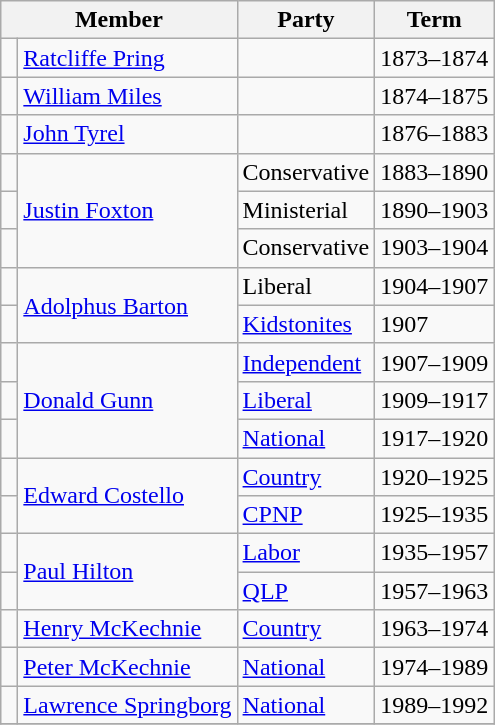<table class="wikitable">
<tr>
<th colspan="2">Member</th>
<th>Party</th>
<th>Term</th>
</tr>
<tr>
<td> </td>
<td><a href='#'>Ratcliffe Pring</a></td>
<td> </td>
<td>1873–1874</td>
</tr>
<tr>
<td> </td>
<td><a href='#'>William Miles</a></td>
<td> </td>
<td>1874–1875</td>
</tr>
<tr>
<td> </td>
<td><a href='#'>John Tyrel</a></td>
<td> </td>
<td>1876–1883</td>
</tr>
<tr>
<td> </td>
<td rowspan=3><a href='#'>Justin Foxton</a></td>
<td>Conservative</td>
<td>1883–1890</td>
</tr>
<tr>
<td> </td>
<td>Ministerial</td>
<td>1890–1903</td>
</tr>
<tr>
<td> </td>
<td>Conservative</td>
<td>1903–1904</td>
</tr>
<tr>
<td> </td>
<td rowspan=2><a href='#'>Adolphus Barton</a></td>
<td>Liberal</td>
<td>1904–1907</td>
</tr>
<tr>
<td> </td>
<td><a href='#'>Kidstonites</a></td>
<td>1907</td>
</tr>
<tr>
<td> </td>
<td rowspan=3><a href='#'>Donald Gunn</a></td>
<td><a href='#'>Independent</a></td>
<td>1907–1909</td>
</tr>
<tr>
<td> </td>
<td><a href='#'>Liberal</a></td>
<td>1909–1917</td>
</tr>
<tr>
<td> </td>
<td><a href='#'>National</a></td>
<td>1917–1920</td>
</tr>
<tr>
<td> </td>
<td rowspan="2"><a href='#'>Edward Costello</a></td>
<td><a href='#'>Country</a></td>
<td>1920–1925</td>
</tr>
<tr>
<td> </td>
<td><a href='#'>CPNP</a></td>
<td>1925–1935</td>
</tr>
<tr>
<td> </td>
<td rowspan="2"><a href='#'>Paul Hilton</a></td>
<td><a href='#'>Labor</a></td>
<td>1935–1957</td>
</tr>
<tr>
<td> </td>
<td><a href='#'>QLP</a></td>
<td>1957–1963</td>
</tr>
<tr>
<td> </td>
<td><a href='#'>Henry McKechnie</a></td>
<td><a href='#'>Country</a></td>
<td>1963–1974</td>
</tr>
<tr>
<td> </td>
<td><a href='#'>Peter McKechnie</a></td>
<td><a href='#'>National</a></td>
<td>1974–1989</td>
</tr>
<tr>
<td> </td>
<td><a href='#'>Lawrence Springborg</a></td>
<td><a href='#'>National</a></td>
<td>1989–1992</td>
</tr>
<tr>
</tr>
</table>
